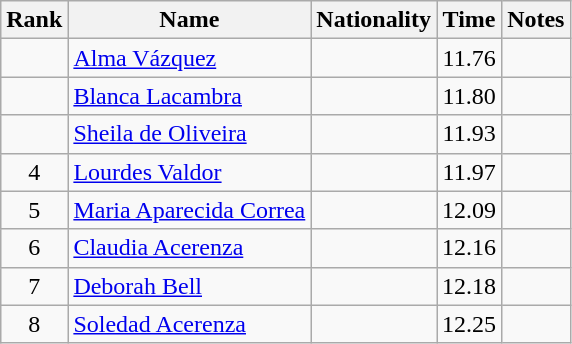<table class="wikitable sortable" style="text-align:center">
<tr>
<th>Rank</th>
<th>Name</th>
<th>Nationality</th>
<th>Time</th>
<th>Notes</th>
</tr>
<tr>
<td align=center></td>
<td align=left><a href='#'>Alma Vázquez</a></td>
<td align=left></td>
<td>11.76</td>
<td></td>
</tr>
<tr>
<td align=center></td>
<td align=left><a href='#'>Blanca Lacambra</a></td>
<td align=left></td>
<td>11.80</td>
<td></td>
</tr>
<tr>
<td align=center></td>
<td align=left><a href='#'>Sheila de Oliveira</a></td>
<td align=left></td>
<td>11.93</td>
<td></td>
</tr>
<tr>
<td align=center>4</td>
<td align=left><a href='#'>Lourdes Valdor</a></td>
<td align=left></td>
<td>11.97</td>
<td></td>
</tr>
<tr>
<td align=center>5</td>
<td align=left><a href='#'>Maria Aparecida Correa</a></td>
<td align=left></td>
<td>12.09</td>
<td></td>
</tr>
<tr>
<td align=center>6</td>
<td align=left><a href='#'>Claudia Acerenza</a></td>
<td align=left></td>
<td>12.16</td>
<td></td>
</tr>
<tr>
<td align=center>7</td>
<td align=left><a href='#'>Deborah Bell</a></td>
<td align=left></td>
<td>12.18</td>
<td></td>
</tr>
<tr>
<td align=center>8</td>
<td align=left><a href='#'>Soledad Acerenza</a></td>
<td align=left></td>
<td>12.25</td>
<td></td>
</tr>
</table>
